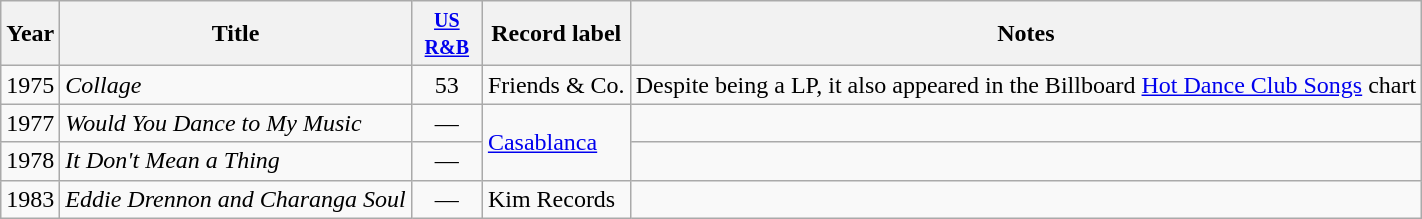<table class="wikitable">
<tr>
<th>Year</th>
<th>Title</th>
<th style="width:40px;"><small><a href='#'>US R&B</a></small><br></th>
<th>Record label</th>
<th>Notes</th>
</tr>
<tr>
<td>1975</td>
<td><em>Collage</em></td>
<td align=center>53</td>
<td>Friends & Co.</td>
<td>Despite being a LP, it also appeared in the Billboard <a href='#'>Hot Dance Club Songs</a> chart</td>
</tr>
<tr>
<td>1977</td>
<td><em>Would You Dance to My Music</em></td>
<td align=center>—</td>
<td rowspan="2"><a href='#'>Casablanca</a></td>
<td></td>
</tr>
<tr>
<td>1978</td>
<td><em>It Don't Mean a Thing</em></td>
<td align=center>—</td>
<td></td>
</tr>
<tr>
<td>1983</td>
<td><em>Eddie Drennon and Charanga Soul</em></td>
<td align=center>—</td>
<td>Kim Records</td>
<td></td>
</tr>
</table>
